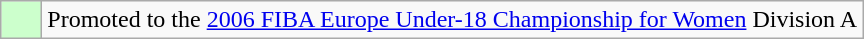<table class="wikitable">
<tr>
<td width=20px bgcolor="#ccffcc"></td>
<td>Promoted to the <a href='#'>2006 FIBA Europe Under-18 Championship for Women</a> Division A</td>
</tr>
</table>
